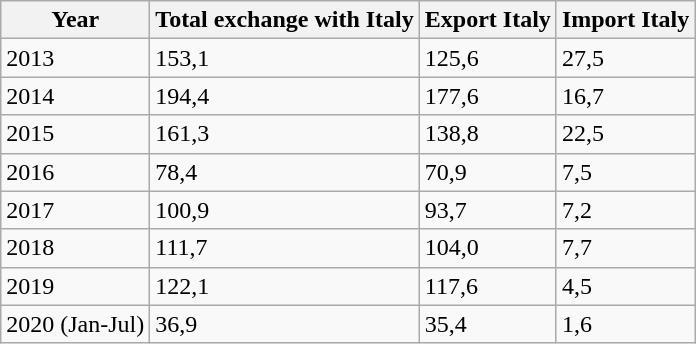<table class="wikitable">
<tr>
<th>Year</th>
<th>Total exchange with Italy</th>
<th>Export Italy</th>
<th>Import Italy</th>
</tr>
<tr>
<td>2013</td>
<td>153,1</td>
<td>125,6</td>
<td>27,5</td>
</tr>
<tr>
<td>2014</td>
<td>194,4</td>
<td>177,6</td>
<td>16,7</td>
</tr>
<tr>
<td>2015</td>
<td>161,3</td>
<td>138,8</td>
<td>22,5</td>
</tr>
<tr>
<td>2016</td>
<td>78,4</td>
<td>70,9</td>
<td>7,5</td>
</tr>
<tr>
<td>2017</td>
<td>100,9</td>
<td>93,7</td>
<td>7,2</td>
</tr>
<tr>
<td>2018</td>
<td>111,7</td>
<td>104,0</td>
<td>7,7</td>
</tr>
<tr>
<td>2019</td>
<td>122,1</td>
<td>117,6</td>
<td>4,5</td>
</tr>
<tr>
<td>2020 (Jan-Jul)</td>
<td>36,9</td>
<td>35,4</td>
<td>1,6</td>
</tr>
</table>
